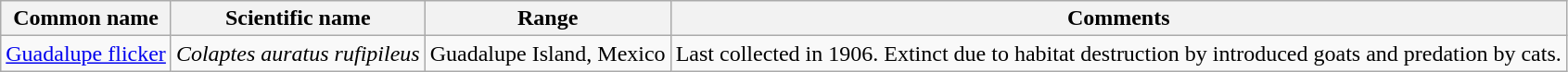<table class="wikitable sortable">
<tr>
<th>Common name</th>
<th>Scientific name</th>
<th>Range</th>
<th class="unsortable">Comments</th>
</tr>
<tr>
<td><a href='#'>Guadalupe flicker</a></td>
<td><em>Colaptes auratus rufipileus</em></td>
<td>Guadalupe Island, Mexico</td>
<td>Last collected in 1906. Extinct due to habitat destruction by introduced goats and predation by cats.</td>
</tr>
</table>
